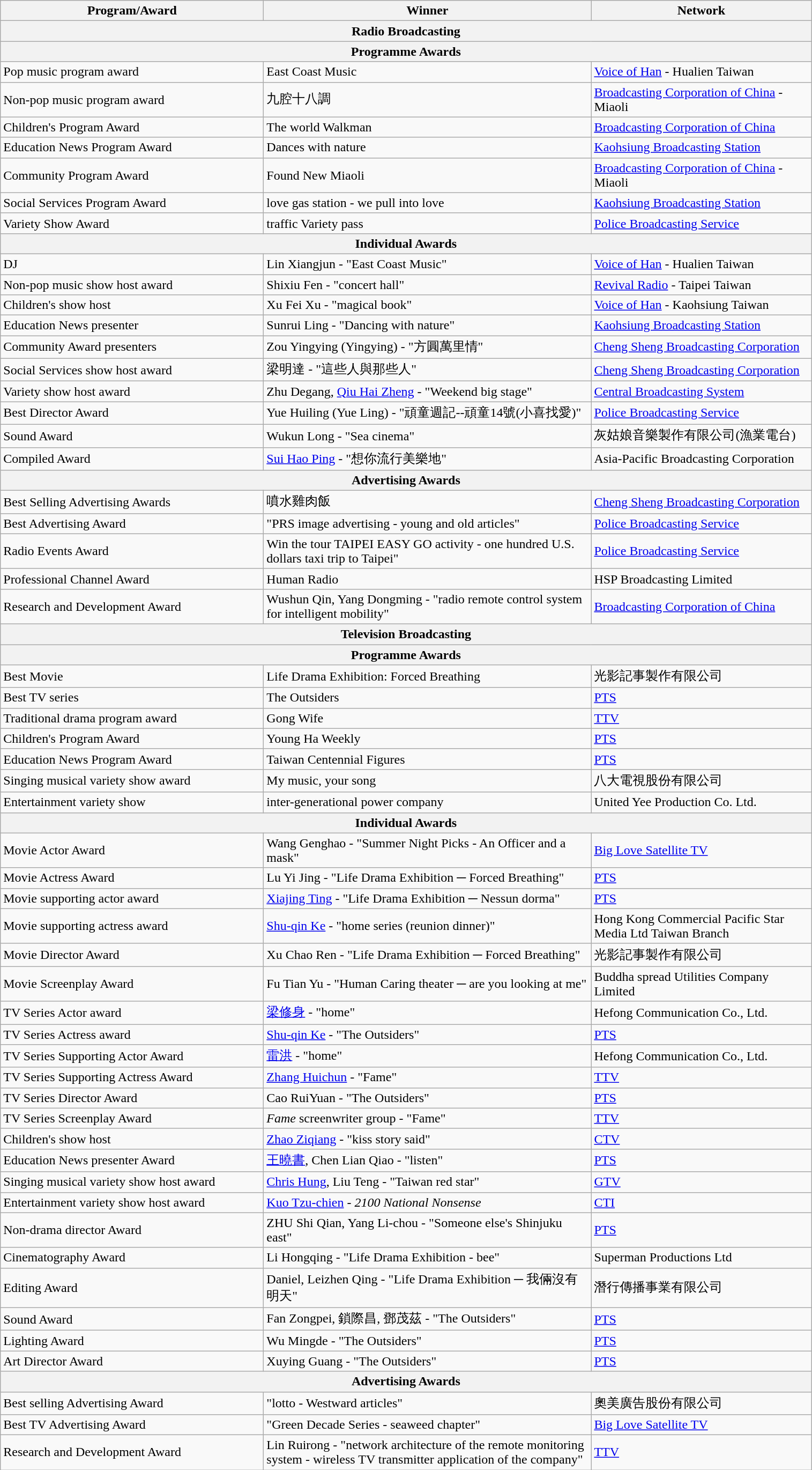<table class="wikitable">
<tr>
<th style="width:240pt;">Program/Award</th>
<th style="width:300pt;">Winner</th>
<th style="width:200pt;">Network</th>
</tr>
<tr>
<th colspan=3 style="text-align:center" style="background:#99CCFF;">Radio Broadcasting</th>
</tr>
<tr>
<th colspan=3 style="text-align:center" style="background:LightSteelBlue;">Programme Awards</th>
</tr>
<tr>
<td>Pop music program award</td>
<td>East Coast Music</td>
<td><a href='#'>Voice of Han</a> - Hualien Taiwan</td>
</tr>
<tr>
<td>Non-pop music program award</td>
<td>九腔十八調</td>
<td><a href='#'>Broadcasting Corporation of China</a> - Miaoli</td>
</tr>
<tr>
<td>Children's Program Award</td>
<td>The world Walkman</td>
<td><a href='#'>Broadcasting Corporation of China</a></td>
</tr>
<tr>
<td>Education News Program Award</td>
<td>Dances with nature</td>
<td><a href='#'>Kaohsiung Broadcasting Station</a></td>
</tr>
<tr>
<td>Community Program Award</td>
<td>Found New Miaoli</td>
<td><a href='#'>Broadcasting Corporation of China</a> - Miaoli</td>
</tr>
<tr>
<td>Social Services Program Award</td>
<td>love gas station - we pull into love</td>
<td><a href='#'>Kaohsiung Broadcasting Station</a></td>
</tr>
<tr>
<td>Variety Show Award</td>
<td>traffic Variety pass</td>
<td><a href='#'>Police Broadcasting Service</a></td>
</tr>
<tr>
<th colspan=3 style="text-align:center" style="background:LightSteelBlue;">Individual Awards</th>
</tr>
<tr>
<td>DJ</td>
<td>Lin Xiangjun - "East Coast Music"</td>
<td><a href='#'>Voice of Han</a> - Hualien Taiwan</td>
</tr>
<tr>
<td>Non-pop music show host award</td>
<td>Shixiu Fen - "concert hall"</td>
<td><a href='#'>Revival Radio</a> - Taipei Taiwan</td>
</tr>
<tr>
<td>Children's show host</td>
<td>Xu Fei Xu - "magical book"</td>
<td><a href='#'>Voice of Han</a> - Kaohsiung Taiwan</td>
</tr>
<tr>
<td>Education News presenter</td>
<td>Sunrui Ling - "Dancing with nature"</td>
<td><a href='#'>Kaohsiung Broadcasting Station</a></td>
</tr>
<tr>
<td>Community Award presenters</td>
<td>Zou Yingying (Yingying) - "方圓萬里情"</td>
<td><a href='#'>Cheng Sheng Broadcasting Corporation</a></td>
</tr>
<tr>
<td>Social Services show host award</td>
<td>梁明達 - "這些人與那些人"</td>
<td><a href='#'>Cheng Sheng Broadcasting Corporation</a></td>
</tr>
<tr>
<td>Variety show host award</td>
<td>Zhu Degang, <a href='#'>Qiu Hai Zheng</a> - "Weekend big stage"</td>
<td><a href='#'>Central Broadcasting System</a></td>
</tr>
<tr>
<td>Best Director Award</td>
<td>Yue Huiling (Yue Ling) - "頑童週記--頑童14號(小喜找愛)"</td>
<td><a href='#'>Police Broadcasting Service</a></td>
</tr>
<tr>
<td>Sound Award</td>
<td>Wukun Long - "Sea cinema"</td>
<td>灰姑娘音樂製作有限公司(漁業電台)</td>
</tr>
<tr>
<td>Compiled Award</td>
<td><a href='#'>Sui Hao Ping</a> - "想你流行美樂地"</td>
<td>Asia-Pacific Broadcasting Corporation</td>
</tr>
<tr>
<th colspan=3 style="text-align:center" style="background:LightSteelBlue;">Advertising Awards</th>
</tr>
<tr>
<td>Best Selling Advertising Awards</td>
<td>噴水雞肉飯</td>
<td><a href='#'>Cheng Sheng Broadcasting Corporation</a></td>
</tr>
<tr>
<td>Best Advertising Award</td>
<td>"PRS image advertising - young and old articles"</td>
<td><a href='#'>Police Broadcasting Service</a></td>
</tr>
<tr>
<td>Radio Events Award</td>
<td>Win the tour TAIPEI EASY GO activity - one hundred U.S. dollars taxi trip to Taipei"</td>
<td><a href='#'>Police Broadcasting Service</a></td>
</tr>
<tr>
<td>Professional Channel Award</td>
<td>Human Radio</td>
<td>HSP Broadcasting Limited</td>
</tr>
<tr>
<td>Research and Development Award</td>
<td>Wushun Qin, Yang Dongming - "radio remote control system for intelligent mobility"</td>
<td><a href='#'>Broadcasting Corporation of China</a></td>
</tr>
<tr>
<th colspan=3 style="text-align:center" style="background:#99CCFF;">Television Broadcasting</th>
</tr>
<tr>
<th colspan=3 style="text-align:center" style="background:LightSteelBlue;">Programme Awards</th>
</tr>
<tr>
<td>Best Movie</td>
<td>Life Drama Exhibition: Forced Breathing</td>
<td>光影記事製作有限公司</td>
</tr>
<tr>
<td>Best TV series</td>
<td>The Outsiders</td>
<td><a href='#'>PTS</a></td>
</tr>
<tr>
<td>Traditional drama program award</td>
<td>Gong Wife</td>
<td><a href='#'>TTV</a></td>
</tr>
<tr>
<td>Children's Program Award</td>
<td>Young Ha Weekly</td>
<td><a href='#'>PTS</a></td>
</tr>
<tr>
<td>Education News Program Award</td>
<td>Taiwan Centennial Figures</td>
<td><a href='#'>PTS</a></td>
</tr>
<tr>
<td>Singing musical variety show award</td>
<td>My music, your song</td>
<td>八大電視股份有限公司</td>
</tr>
<tr>
<td>Entertainment variety show</td>
<td>inter-generational power company</td>
<td>United Yee Production Co. Ltd.</td>
</tr>
<tr>
<th colspan=3 style="text-align:center" style="background:LightSteelBlue;">Individual Awards</th>
</tr>
<tr>
<td>Movie Actor Award</td>
<td>Wang Genghao - "Summer Night Picks - An Officer and a mask"</td>
<td><a href='#'>Big Love Satellite TV</a></td>
</tr>
<tr>
<td>Movie Actress Award</td>
<td>Lu Yi Jing - "Life Drama Exhibition ─ Forced Breathing"</td>
<td><a href='#'>PTS</a></td>
</tr>
<tr>
<td>Movie supporting actor award</td>
<td><a href='#'>Xiajing Ting</a> - "Life Drama Exhibition ─ Nessun dorma"</td>
<td><a href='#'>PTS</a></td>
</tr>
<tr>
<td>Movie supporting actress award</td>
<td><a href='#'>Shu-qin Ke</a> - "home series (reunion dinner)"</td>
<td>Hong Kong Commercial Pacific Star Media Ltd Taiwan Branch</td>
</tr>
<tr>
<td>Movie Director Award</td>
<td>Xu Chao Ren - "Life Drama Exhibition ─ Forced Breathing"</td>
<td>光影記事製作有限公司</td>
</tr>
<tr>
<td>Movie Screenplay Award</td>
<td>Fu Tian Yu - "Human Caring theater ─ are you looking at me"</td>
<td>Buddha spread Utilities Company Limited</td>
</tr>
<tr>
<td>TV Series Actor award</td>
<td><a href='#'>梁修身</a> - "home"</td>
<td>Hefong Communication Co., Ltd.</td>
</tr>
<tr>
<td>TV Series Actress award</td>
<td><a href='#'>Shu-qin Ke</a> - "The Outsiders" </td>
<td><a href='#'>PTS</a></td>
</tr>
<tr>
<td>TV Series Supporting Actor Award</td>
<td><a href='#'>雷洪</a> - "home"</td>
<td>Hefong Communication Co., Ltd.</td>
</tr>
<tr>
<td>TV Series Supporting Actress Award</td>
<td><a href='#'>Zhang Huichun</a> - "Fame"</td>
<td><a href='#'>TTV</a></td>
</tr>
<tr>
<td>TV Series Director Award</td>
<td>Cao RuiYuan - "The Outsiders"</td>
<td><a href='#'>PTS</a></td>
</tr>
<tr>
<td>TV Series Screenplay Award</td>
<td><em>Fame</em> screenwriter group - "Fame"</td>
<td><a href='#'>TTV</a></td>
</tr>
<tr>
<td>Children's show host</td>
<td><a href='#'>Zhao Ziqiang</a> - "kiss story said"</td>
<td><a href='#'>CTV</a></td>
</tr>
<tr>
<td>Education News presenter Award</td>
<td><a href='#'>王曉書</a>, Chen Lian Qiao - "listen"</td>
<td><a href='#'>PTS</a></td>
</tr>
<tr>
<td>Singing musical variety show host award</td>
<td><a href='#'>Chris Hung</a>, Liu Teng - "Taiwan red star"</td>
<td><a href='#'>GTV</a></td>
</tr>
<tr>
<td>Entertainment variety show host award</td>
<td><a href='#'>Kuo Tzu-chien</a> - <em>2100 National Nonsense</em></td>
<td><a href='#'>CTI</a></td>
</tr>
<tr>
<td>Non-drama director Award</td>
<td>ZHU Shi Qian, Yang Li-chou - "Someone else's Shinjuku east"</td>
<td><a href='#'>PTS</a></td>
</tr>
<tr>
<td>Cinematography Award</td>
<td>Li Hongqing - "Life Drama Exhibition - bee"</td>
<td>Superman Productions Ltd</td>
</tr>
<tr>
<td>Editing Award</td>
<td>Daniel, Leizhen Qing - "Life Drama Exhibition ─ 我倆沒有明天"</td>
<td>潛行傳播事業有限公司</td>
</tr>
<tr>
<td>Sound Award</td>
<td>Fan Zongpei, 鎖際昌, 鄧茂茲 - "The Outsiders"</td>
<td><a href='#'>PTS</a></td>
</tr>
<tr>
<td>Lighting Award</td>
<td>Wu Mingde - "The Outsiders" </td>
<td><a href='#'>PTS</a></td>
</tr>
<tr>
<td>Art Director Award</td>
<td>Xuying Guang - "The Outsiders"</td>
<td><a href='#'>PTS</a></td>
</tr>
<tr>
<th colspan=3 style="text-align:center" style="background:LightSteelBlue;">Advertising Awards</th>
</tr>
<tr>
<td>Best selling Advertising Award</td>
<td>"lotto - Westward articles"</td>
<td>奧美廣告股份有限公司</td>
</tr>
<tr>
<td>Best TV Advertising Award</td>
<td>"Green Decade Series - seaweed chapter"</td>
<td><a href='#'>Big Love Satellite TV</a></td>
</tr>
<tr>
<td>Research and Development Award</td>
<td>Lin Ruirong - "network architecture of the remote monitoring system - wireless TV transmitter application of the company"</td>
<td><a href='#'>TTV</a></td>
</tr>
</table>
